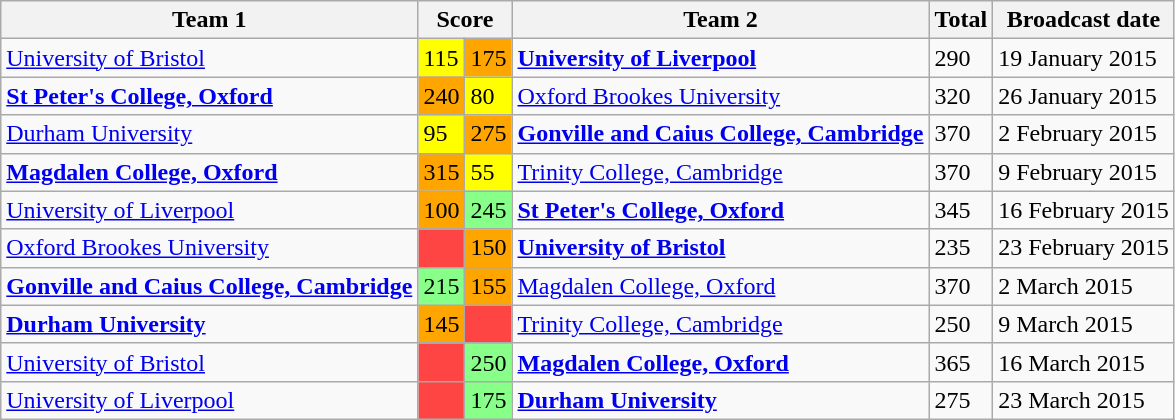<table class="wikitable">
<tr>
<th>Team 1</th>
<th colspan=2>Score</th>
<th>Team 2</th>
<th>Total</th>
<th>Broadcast date</th>
</tr>
<tr>
<td><a href='#'>University of Bristol</a></td>
<td style="background:yellow">115</td>
<td style="background:orange">175</td>
<td><strong><a href='#'>University of Liverpool</a></strong></td>
<td>290</td>
<td>19 January 2015</td>
</tr>
<tr>
<td><strong><a href='#'>St Peter's College, Oxford</a></strong></td>
<td style="background:orange">240</td>
<td style="background:yellow">80</td>
<td><a href='#'>Oxford Brookes University</a></td>
<td>320</td>
<td>26 January 2015</td>
</tr>
<tr>
<td><a href='#'>Durham University</a></td>
<td style="background:yellow">95</td>
<td style="background:orange">275</td>
<td><strong><a href='#'>Gonville and Caius College, Cambridge</a></strong></td>
<td>370</td>
<td>2 February 2015</td>
</tr>
<tr>
<td><strong><a href='#'>Magdalen College, Oxford</a></strong></td>
<td style="background:orange">315</td>
<td style="background:yellow">55</td>
<td><a href='#'>Trinity College, Cambridge</a></td>
<td>370</td>
<td>9 February 2015</td>
</tr>
<tr>
<td><a href='#'>University of Liverpool</a></td>
<td style="background:orange">100</td>
<td style="background:#88ff88">245</td>
<td><strong><a href='#'>St Peter's College, Oxford</a></strong></td>
<td>345</td>
<td>16 February 2015</td>
</tr>
<tr>
<td><a href='#'>Oxford Brookes University</a></td>
<td style="background:#f44;"></td>
<td style="background:orange">150</td>
<td><strong><a href='#'>University of Bristol</a></strong></td>
<td>235</td>
<td>23 February 2015</td>
</tr>
<tr>
<td><strong><a href='#'>Gonville and Caius College, Cambridge</a></strong></td>
<td style="background:#88ff88">215</td>
<td style="background:orange">155</td>
<td><a href='#'>Magdalen College, Oxford</a></td>
<td>370</td>
<td>2 March 2015</td>
</tr>
<tr>
<td><strong><a href='#'>Durham University</a></strong></td>
<td style="background:orange">145</td>
<td style="background:#f44;"></td>
<td><a href='#'>Trinity College, Cambridge</a></td>
<td>250</td>
<td>9 March 2015</td>
</tr>
<tr>
<td><a href='#'>University of Bristol</a></td>
<td style="background:#f44;"></td>
<td style="background:#88ff88">250</td>
<td><strong><a href='#'>Magdalen College, Oxford</a></strong></td>
<td>365</td>
<td>16 March 2015</td>
</tr>
<tr>
<td><a href='#'>University of Liverpool</a></td>
<td style="background:#f44;"></td>
<td style="background:#88ff88">175</td>
<td><strong><a href='#'>Durham University</a></strong></td>
<td>275</td>
<td>23 March 2015</td>
</tr>
</table>
